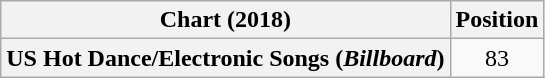<table class="wikitable plainrowheaders" style="text-align:center">
<tr>
<th scope="col">Chart (2018)</th>
<th scope="col">Position</th>
</tr>
<tr>
<th scope="row">US Hot Dance/Electronic Songs (<em>Billboard</em>)</th>
<td>83</td>
</tr>
</table>
